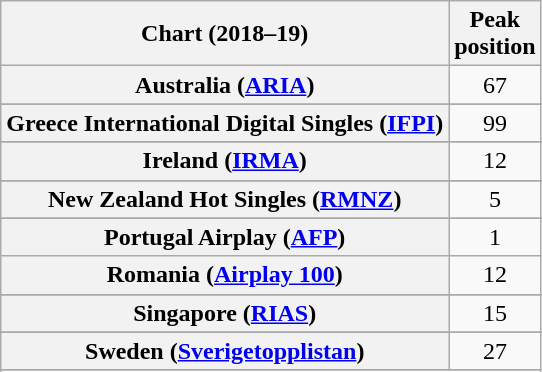<table class="wikitable sortable plainrowheaders" style="text-align:center">
<tr>
<th scope="col">Chart (2018–19)</th>
<th scope="col">Peak<br>position</th>
</tr>
<tr>
<th scope="row">Australia (<a href='#'>ARIA</a>)</th>
<td>67</td>
</tr>
<tr>
</tr>
<tr>
</tr>
<tr>
</tr>
<tr>
</tr>
<tr>
<th scope="row">Greece International Digital Singles (<a href='#'>IFPI</a>)</th>
<td>99</td>
</tr>
<tr>
</tr>
<tr>
<th scope="row">Ireland (<a href='#'>IRMA</a>)</th>
<td>12</td>
</tr>
<tr>
</tr>
<tr>
</tr>
<tr>
<th scope="row">New Zealand Hot Singles (<a href='#'>RMNZ</a>)</th>
<td>5</td>
</tr>
<tr>
</tr>
<tr>
<th scope= "row">Portugal Airplay (<a href='#'>AFP</a>)</th>
<td>1</td>
</tr>
<tr>
<th scope="row">Romania (<a href='#'>Airplay 100</a>)</th>
<td>12</td>
</tr>
<tr>
</tr>
<tr>
<th scope="row">Singapore (<a href='#'>RIAS</a>)</th>
<td>15</td>
</tr>
<tr>
</tr>
<tr>
<th scope="row">Sweden (<a href='#'>Sverigetopplistan</a>)</th>
<td>27</td>
</tr>
<tr>
</tr>
<tr>
</tr>
<tr>
</tr>
</table>
